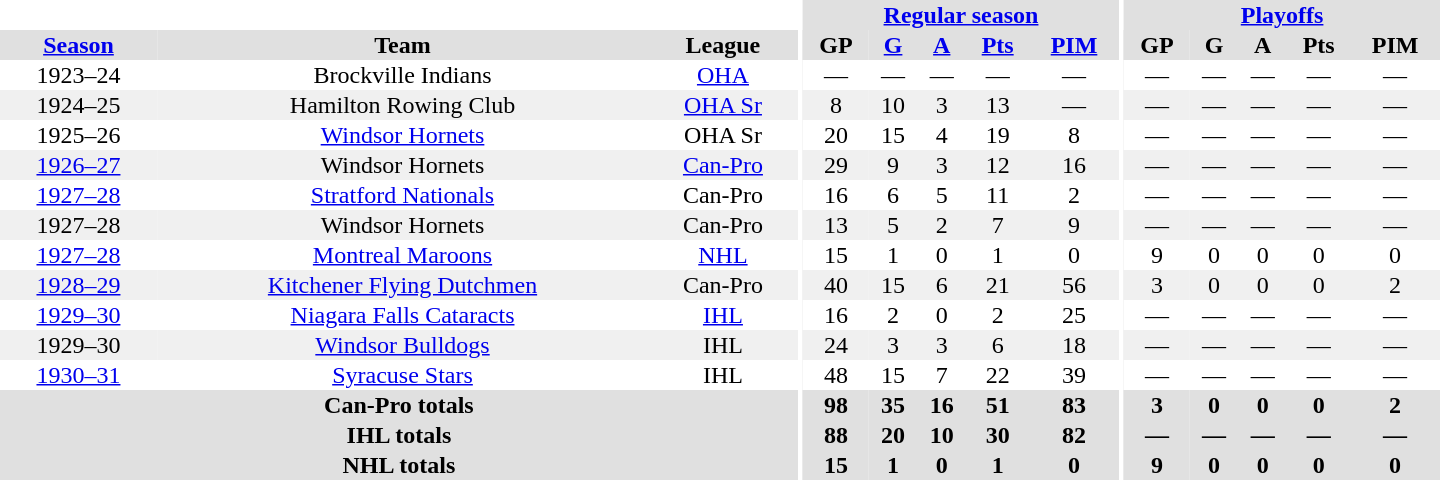<table border="0" cellpadding="1" cellspacing="0" style="text-align:center; width:60em">
<tr bgcolor="#e0e0e0">
<th colspan="3" bgcolor="#ffffff"></th>
<th rowspan="100" bgcolor="#ffffff"></th>
<th colspan="5"><a href='#'>Regular season</a></th>
<th rowspan="100" bgcolor="#ffffff"></th>
<th colspan="5"><a href='#'>Playoffs</a></th>
</tr>
<tr bgcolor="#e0e0e0">
<th><a href='#'>Season</a></th>
<th>Team</th>
<th>League</th>
<th>GP</th>
<th><a href='#'>G</a></th>
<th><a href='#'>A</a></th>
<th><a href='#'>Pts</a></th>
<th><a href='#'>PIM</a></th>
<th>GP</th>
<th>G</th>
<th>A</th>
<th>Pts</th>
<th>PIM</th>
</tr>
<tr>
<td>1923–24</td>
<td>Brockville Indians</td>
<td><a href='#'>OHA</a></td>
<td>—</td>
<td>—</td>
<td>—</td>
<td>—</td>
<td>—</td>
<td>—</td>
<td>—</td>
<td>—</td>
<td>—</td>
<td>—</td>
</tr>
<tr bgcolor="#f0f0f0">
<td>1924–25</td>
<td>Hamilton Rowing Club</td>
<td><a href='#'>OHA Sr</a></td>
<td>8</td>
<td>10</td>
<td>3</td>
<td>13</td>
<td>—</td>
<td>—</td>
<td>—</td>
<td>—</td>
<td>—</td>
<td>—</td>
</tr>
<tr>
<td>1925–26</td>
<td><a href='#'>Windsor Hornets</a></td>
<td>OHA Sr</td>
<td>20</td>
<td>15</td>
<td>4</td>
<td>19</td>
<td>8</td>
<td>—</td>
<td>—</td>
<td>—</td>
<td>—</td>
<td>—</td>
</tr>
<tr bgcolor="#f0f0f0">
<td><a href='#'>1926–27</a></td>
<td>Windsor Hornets</td>
<td><a href='#'>Can-Pro</a></td>
<td>29</td>
<td>9</td>
<td>3</td>
<td>12</td>
<td>16</td>
<td>—</td>
<td>—</td>
<td>—</td>
<td>—</td>
<td>—</td>
</tr>
<tr>
<td><a href='#'>1927–28</a></td>
<td><a href='#'>Stratford Nationals</a></td>
<td>Can-Pro</td>
<td>16</td>
<td>6</td>
<td>5</td>
<td>11</td>
<td>2</td>
<td>—</td>
<td>—</td>
<td>—</td>
<td>—</td>
<td>—</td>
</tr>
<tr bgcolor="#f0f0f0">
<td>1927–28</td>
<td>Windsor Hornets</td>
<td>Can-Pro</td>
<td>13</td>
<td>5</td>
<td>2</td>
<td>7</td>
<td>9</td>
<td>—</td>
<td>—</td>
<td>—</td>
<td>—</td>
<td>—</td>
</tr>
<tr>
<td><a href='#'>1927–28</a></td>
<td><a href='#'>Montreal Maroons</a></td>
<td><a href='#'>NHL</a></td>
<td>15</td>
<td>1</td>
<td>0</td>
<td>1</td>
<td>0</td>
<td>9</td>
<td>0</td>
<td>0</td>
<td>0</td>
<td>0</td>
</tr>
<tr bgcolor="#f0f0f0">
<td><a href='#'>1928–29</a></td>
<td><a href='#'>Kitchener Flying Dutchmen</a></td>
<td>Can-Pro</td>
<td>40</td>
<td>15</td>
<td>6</td>
<td>21</td>
<td>56</td>
<td>3</td>
<td>0</td>
<td>0</td>
<td>0</td>
<td>2</td>
</tr>
<tr>
<td><a href='#'>1929–30</a></td>
<td><a href='#'>Niagara Falls Cataracts</a></td>
<td><a href='#'>IHL</a></td>
<td>16</td>
<td>2</td>
<td>0</td>
<td>2</td>
<td>25</td>
<td>—</td>
<td>—</td>
<td>—</td>
<td>—</td>
<td>—</td>
</tr>
<tr bgcolor="#f0f0f0">
<td>1929–30</td>
<td><a href='#'>Windsor Bulldogs</a></td>
<td>IHL</td>
<td>24</td>
<td>3</td>
<td>3</td>
<td>6</td>
<td>18</td>
<td>—</td>
<td>—</td>
<td>—</td>
<td>—</td>
<td>—</td>
</tr>
<tr>
<td><a href='#'>1930–31</a></td>
<td><a href='#'>Syracuse Stars</a></td>
<td>IHL</td>
<td>48</td>
<td>15</td>
<td>7</td>
<td>22</td>
<td>39</td>
<td>—</td>
<td>—</td>
<td>—</td>
<td>—</td>
<td>—</td>
</tr>
<tr bgcolor="#e0e0e0">
<th colspan="3">Can-Pro totals</th>
<th>98</th>
<th>35</th>
<th>16</th>
<th>51</th>
<th>83</th>
<th>3</th>
<th>0</th>
<th>0</th>
<th>0</th>
<th>2</th>
</tr>
<tr bgcolor="#e0e0e0">
<th colspan="3">IHL totals</th>
<th>88</th>
<th>20</th>
<th>10</th>
<th>30</th>
<th>82</th>
<th>—</th>
<th>—</th>
<th>—</th>
<th>—</th>
<th>—</th>
</tr>
<tr bgcolor="#e0e0e0">
<th colspan="3">NHL totals</th>
<th>15</th>
<th>1</th>
<th>0</th>
<th>1</th>
<th>0</th>
<th>9</th>
<th>0</th>
<th>0</th>
<th>0</th>
<th>0</th>
</tr>
</table>
